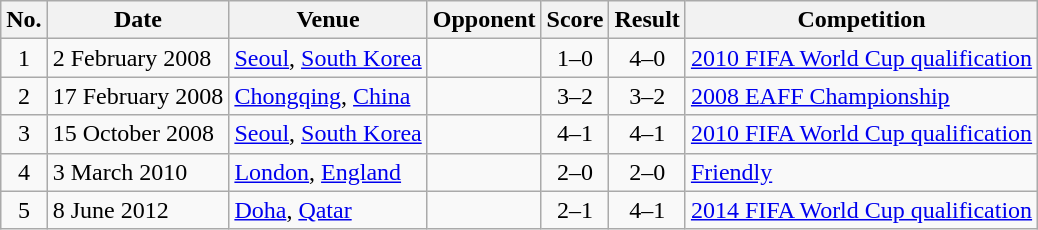<table class="wikitable sortable">
<tr>
<th>No.</th>
<th>Date</th>
<th>Venue</th>
<th>Opponent</th>
<th>Score</th>
<th>Result</th>
<th>Competition</th>
</tr>
<tr>
<td align="center">1</td>
<td>2 February 2008</td>
<td><a href='#'>Seoul</a>, <a href='#'>South Korea</a></td>
<td></td>
<td align="center">1–0</td>
<td align="center">4–0</td>
<td><a href='#'>2010 FIFA World Cup qualification</a></td>
</tr>
<tr>
<td align="center">2</td>
<td>17 February 2008</td>
<td><a href='#'>Chongqing</a>, <a href='#'>China</a></td>
<td></td>
<td align="center">3–2</td>
<td align="center">3–2</td>
<td><a href='#'>2008 EAFF Championship</a></td>
</tr>
<tr>
<td align="center">3</td>
<td>15 October 2008</td>
<td><a href='#'>Seoul</a>, <a href='#'>South Korea</a></td>
<td></td>
<td align="center">4–1</td>
<td align="center">4–1</td>
<td><a href='#'>2010 FIFA World Cup qualification</a></td>
</tr>
<tr>
<td align="center">4</td>
<td>3 March 2010</td>
<td><a href='#'>London</a>, <a href='#'>England</a></td>
<td></td>
<td align="center">2–0</td>
<td align="center">2–0</td>
<td><a href='#'>Friendly</a></td>
</tr>
<tr>
<td align="center">5</td>
<td>8 June 2012</td>
<td><a href='#'>Doha</a>, <a href='#'>Qatar</a></td>
<td></td>
<td align="center">2–1</td>
<td align="center">4–1</td>
<td><a href='#'>2014 FIFA World Cup qualification</a></td>
</tr>
</table>
